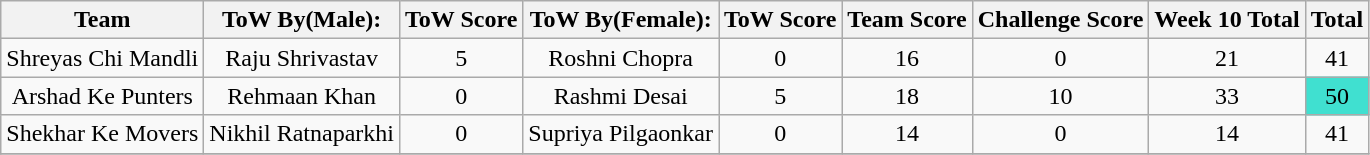<table class="wikitable">
<tr align="center">
<th>Team</th>
<th>ToW By(Male):</th>
<th>ToW Score</th>
<th>ToW By(Female):</th>
<th>ToW Score</th>
<th>Team Score</th>
<th>Challenge Score</th>
<th>Week 10 Total</th>
<th>Total</th>
</tr>
<tr align="center">
<td>Shreyas Chi Mandli</td>
<td>Raju Shrivastav</td>
<td>5</td>
<td>Roshni Chopra</td>
<td>0</td>
<td>16</td>
<td>0</td>
<td>21</td>
<td>41</td>
</tr>
<tr align="center">
<td>Arshad Ke Punters</td>
<td>Rehmaan Khan</td>
<td>0</td>
<td>Rashmi Desai</td>
<td>5</td>
<td>18</td>
<td>10</td>
<td>33</td>
<td style="background: #40E0D0">50</td>
</tr>
<tr align="center">
<td>Shekhar Ke Movers</td>
<td>Nikhil Ratnaparkhi</td>
<td>0</td>
<td>Supriya Pilgaonkar</td>
<td>0</td>
<td>14</td>
<td>0</td>
<td>14</td>
<td>41</td>
</tr>
<tr align="center">
</tr>
</table>
